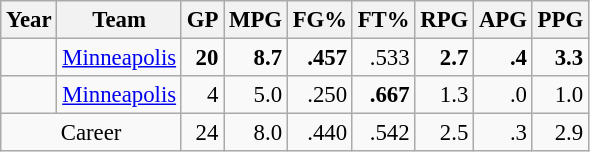<table class="wikitable sortable" style="font-size:95%; text-align:right;">
<tr>
<th>Year</th>
<th>Team</th>
<th>GP</th>
<th>MPG</th>
<th>FG%</th>
<th>FT%</th>
<th>RPG</th>
<th>APG</th>
<th>PPG</th>
</tr>
<tr>
<td style="text-align:left;"></td>
<td style="text-align:left;"><a href='#'>Minneapolis</a></td>
<td><strong>20</strong></td>
<td><strong>8.7</strong></td>
<td><strong>.457</strong></td>
<td>.533</td>
<td><strong>2.7</strong></td>
<td><strong>.4</strong></td>
<td><strong>3.3</strong></td>
</tr>
<tr>
<td style="text-align:left;"></td>
<td style="text-align:left;"><a href='#'>Minneapolis</a></td>
<td>4</td>
<td>5.0</td>
<td>.250</td>
<td><strong>.667</strong></td>
<td>1.3</td>
<td>.0</td>
<td>1.0</td>
</tr>
<tr class="sortbottom">
<td style="text-align:center;" colspan="2">Career</td>
<td>24</td>
<td>8.0</td>
<td>.440</td>
<td>.542</td>
<td>2.5</td>
<td>.3</td>
<td>2.9</td>
</tr>
</table>
